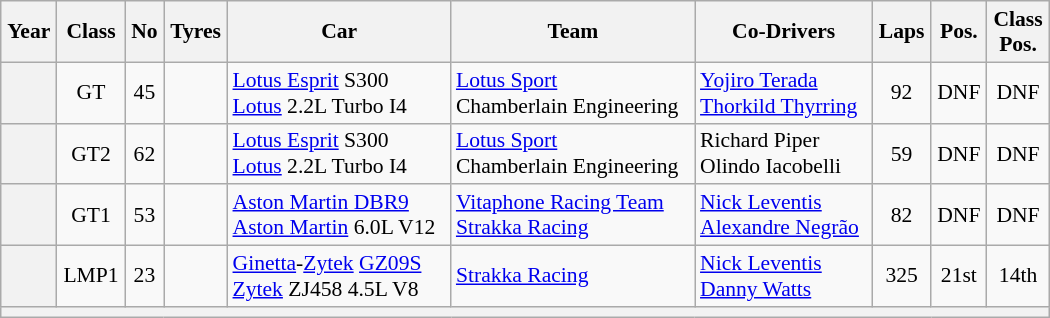<table class="wikitable" style="text-align:center; font-size:90%; width:700px">
<tr>
<th>Year</th>
<th>Class</th>
<th>No</th>
<th>Tyres</th>
<th>Car</th>
<th>Team</th>
<th>Co-Drivers</th>
<th>Laps</th>
<th>Pos.</th>
<th>Class<br>Pos.</th>
</tr>
<tr>
<th></th>
<td>GT</td>
<td>45</td>
<td></td>
<td align="left"><a href='#'>Lotus Esprit</a> S300<br><a href='#'>Lotus</a> 2.2L Turbo I4</td>
<td align="left"> <a href='#'>Lotus Sport</a><br> Chamberlain Engineering</td>
<td align="left"> <a href='#'>Yojiro Terada</a><br> <a href='#'>Thorkild Thyrring</a></td>
<td>92</td>
<td>DNF</td>
<td>DNF</td>
</tr>
<tr>
<th></th>
<td>GT2</td>
<td>62</td>
<td></td>
<td align="left"><a href='#'>Lotus Esprit</a> S300<br><a href='#'>Lotus</a> 2.2L Turbo I4</td>
<td align="left"> <a href='#'>Lotus Sport</a><br> Chamberlain Engineering</td>
<td align="left"> Richard Piper<br> Olindo Iacobelli</td>
<td>59</td>
<td>DNF</td>
<td>DNF</td>
</tr>
<tr>
<th></th>
<td>GT1</td>
<td>53</td>
<td></td>
<td align="left"><a href='#'>Aston Martin DBR9</a><br><a href='#'>Aston Martin</a> 6.0L V12</td>
<td align="left"> <a href='#'>Vitaphone Racing Team</a><br> <a href='#'>Strakka Racing</a></td>
<td align="left"> <a href='#'>Nick Leventis</a><br> <a href='#'>Alexandre Negrão</a></td>
<td>82</td>
<td>DNF</td>
<td>DNF</td>
</tr>
<tr>
<th></th>
<td>LMP1</td>
<td>23</td>
<td></td>
<td align="left"><a href='#'>Ginetta</a>-<a href='#'>Zytek</a> <a href='#'>GZ09S</a><br><a href='#'>Zytek</a> ZJ458 4.5L V8</td>
<td align="left"> <a href='#'>Strakka Racing</a></td>
<td align="left"> <a href='#'>Nick Leventis</a><br> <a href='#'>Danny Watts</a></td>
<td>325</td>
<td>21st</td>
<td>14th</td>
</tr>
<tr>
<th colspan="10"></th>
</tr>
</table>
